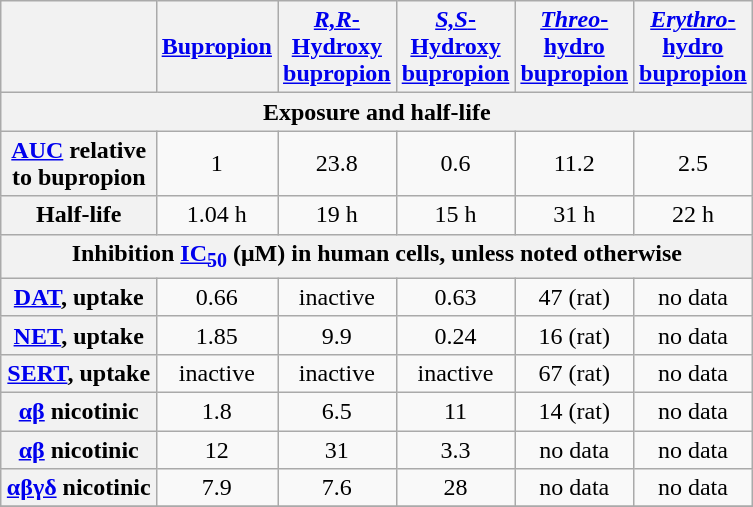<table class="wikitable plainrowheaders" style="float:right; clear:right; margin:1em auto 1em 1em;">
<tr style="text-align:center;">
<th scope="col"> </th>
<th scope="col"><a href='#'>Bupropion</a></th>
<th scope="col"><a href='#'><em>R,R</em>-<br>Hydroxy<br>bupropion</a></th>
<th scope="col"><a href='#'><em>S,S</em>-<br>Hydroxy<br>bupropion</a></th>
<th scope="col"><a href='#'><em>Threo</em>-<br>hydro<br>bupropion</a></th>
<th scope="col"><a href='#'><em>Erythro</em>-<br>hydro<br>bupropion</a></th>
</tr>
<tr style="text-align:center;">
<th scope="row" colspan="6">Exposure and half-life</th>
</tr>
<tr style="text-align:center;">
<th scope="row"><a href='#'>AUC</a> relative<br>to bupropion</th>
<td>1</td>
<td>23.8</td>
<td>0.6</td>
<td>11.2</td>
<td>2.5</td>
</tr>
<tr style="text-align:center;">
<th scope="row">Half-life</th>
<td>1.04 h</td>
<td>19 h</td>
<td>15 h</td>
<td>31 h</td>
<td>22 h</td>
</tr>
<tr style="text-align:center;">
<th scope="row" colspan="6">Inhibition <a href='#'>IC<sub>50</sub></a> (μM) in human cells, unless noted otherwise</th>
</tr>
<tr style="text-align:center;">
<th scope="row"><a href='#'>DAT</a>, uptake</th>
<td>0.66</td>
<td>inactive</td>
<td>0.63</td>
<td>47 (rat)</td>
<td>no data</td>
</tr>
<tr style="text-align:center;">
<th scope="row"><a href='#'>NET</a>, uptake</th>
<td>1.85</td>
<td>9.9</td>
<td>0.24</td>
<td>16 (rat)</td>
<td>no data</td>
</tr>
<tr style="text-align:center;">
<th scope="row"><a href='#'>SERT</a>, uptake</th>
<td>inactive</td>
<td>inactive</td>
<td>inactive</td>
<td>67 (rat)</td>
<td>no data</td>
</tr>
<tr style="text-align:center;">
<th scope="row"><a href='#'>αβ</a> nicotinic</th>
<td>1.8</td>
<td>6.5</td>
<td>11</td>
<td>14 (rat)</td>
<td>no data</td>
</tr>
<tr style="text-align:center;">
<th scope="row"><a href='#'>αβ</a> nicotinic</th>
<td>12</td>
<td>31</td>
<td>3.3</td>
<td>no data</td>
<td>no data</td>
</tr>
<tr style="text-align:center;">
<th scope="row"><a href='#'>αβγδ</a> nicotinic</th>
<td>7.9</td>
<td>7.6</td>
<td>28</td>
<td>no data</td>
<td>no data</td>
</tr>
<tr style="text-align:center;">
</tr>
</table>
